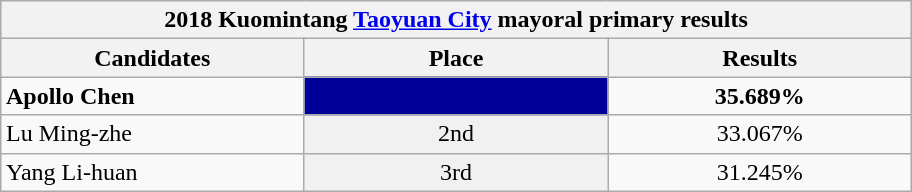<table class="wikitable collapsible" style="margin:1em auto;">
<tr>
<th colspan="5" width=600>2018 Kuomintang <a href='#'>Taoyuan City</a> mayoral primary results</th>
</tr>
<tr>
<th width=80>Candidates</th>
<th width=80>Place</th>
<th width=80>Results</th>
</tr>
<tr>
<td><strong>Apollo Chen</strong></td>
<td style="background: #000099; text-align:center"><strong></strong></td>
<td style="text-align:center"><strong>35.689%</strong></td>
</tr>
<tr>
<td>Lu Ming-zhe</td>
<td style="background: #f1f1f1; text-align:center">2nd</td>
<td style="text-align:center">33.067%</td>
</tr>
<tr>
<td>Yang Li-huan</td>
<td style="background: #f1f1f1; text-align:center">3rd</td>
<td style="text-align:center">31.245%</td>
</tr>
</table>
